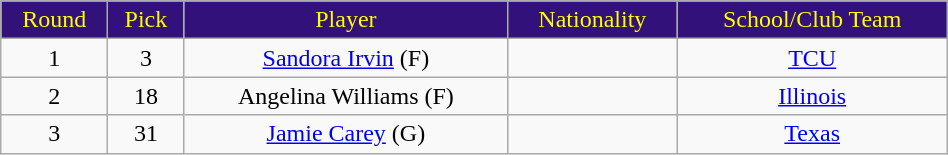<table class="wikitable" width="50%">
<tr align="center" style="background:#32127A; color:#FFFF00;">
<td>Round</td>
<td>Pick</td>
<td>Player</td>
<td>Nationality</td>
<td>School/Club Team</td>
</tr>
<tr align="center">
<td>1</td>
<td>3</td>
<td><a href='#'>Sandora Irvin</a> (F)</td>
<td></td>
<td><a href='#'>TCU</a></td>
</tr>
<tr align="center">
<td>2</td>
<td>18</td>
<td>Angelina Williams (F)</td>
<td></td>
<td><a href='#'>Illinois</a></td>
</tr>
<tr align="center">
<td>3</td>
<td>31</td>
<td><a href='#'>Jamie Carey</a> (G)</td>
<td></td>
<td><a href='#'>Texas</a></td>
</tr>
</table>
